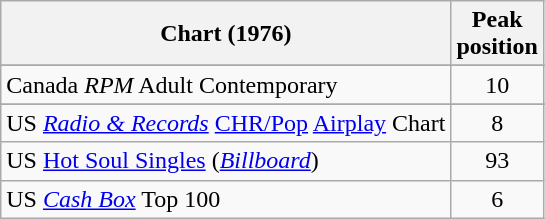<table class="wikitable sortable">
<tr>
<th>Chart (1976)</th>
<th>Peak<br>position</th>
</tr>
<tr>
</tr>
<tr>
<td>Canada <em>RPM</em> Adult Contemporary</td>
<td style="text-align:center;">10</td>
</tr>
<tr>
</tr>
<tr>
</tr>
<tr>
</tr>
<tr>
<td>US <em><a href='#'>Radio & Records</a></em> <a href='#'>CHR/Pop</a> <a href='#'>Airplay</a> Chart</td>
<td align="center">8</td>
</tr>
<tr>
<td scope="row">US <a href='#'>Hot Soul Singles</a> (<em><a href='#'>Billboard</a></em>)</td>
<td style="text-align:center;">93</td>
</tr>
<tr>
<td>US <em><a href='#'>Cash Box</a></em> Top 100</td>
<td style="text-align:center;">6</td>
</tr>
</table>
